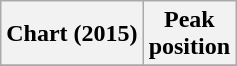<table class="wikitable plainrowheaders" style="text-align:center">
<tr>
<th scope="col">Chart (2015)</th>
<th scope="col">Peak<br>position</th>
</tr>
<tr>
</tr>
</table>
